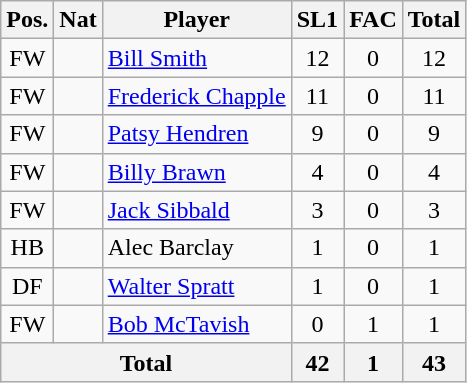<table class="wikitable"  style="text-align:center; border:1px #aaa solid;">
<tr>
<th>Pos.</th>
<th>Nat</th>
<th>Player</th>
<th>SL1</th>
<th>FAC</th>
<th>Total</th>
</tr>
<tr>
<td>FW</td>
<td></td>
<td style="text-align:left;"><a href='#'>Bill Smith</a></td>
<td>12</td>
<td>0</td>
<td>12</td>
</tr>
<tr>
<td>FW</td>
<td></td>
<td style="text-align:left;"><a href='#'>Frederick Chapple</a></td>
<td>11</td>
<td>0</td>
<td>11</td>
</tr>
<tr>
<td>FW</td>
<td></td>
<td style="text-align:left;"><a href='#'>Patsy Hendren</a></td>
<td>9</td>
<td>0</td>
<td>9</td>
</tr>
<tr>
<td>FW</td>
<td></td>
<td style="text-align:left;"><a href='#'>Billy Brawn</a></td>
<td>4</td>
<td>0</td>
<td>4</td>
</tr>
<tr>
<td>FW</td>
<td></td>
<td style="text-align:left;"><a href='#'>Jack Sibbald</a></td>
<td>3</td>
<td>0</td>
<td>3</td>
</tr>
<tr>
<td>HB</td>
<td></td>
<td style="text-align:left;">Alec Barclay</td>
<td>1</td>
<td>0</td>
<td>1</td>
</tr>
<tr>
<td>DF</td>
<td></td>
<td style="text-align:left;"><a href='#'>Walter Spratt</a></td>
<td>1</td>
<td>0</td>
<td>1</td>
</tr>
<tr>
<td>FW</td>
<td></td>
<td style="text-align:left;"><a href='#'>Bob McTavish</a></td>
<td>0</td>
<td>1</td>
<td>1</td>
</tr>
<tr>
<th colspan="3">Total</th>
<th>42</th>
<th>1</th>
<th>43</th>
</tr>
</table>
